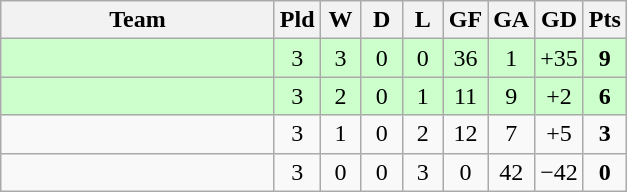<table class=wikitable style="text-align:center">
<tr>
<th width=175>Team</th>
<th width=20>Pld</th>
<th width=20>W</th>
<th width=20>D</th>
<th width=20>L</th>
<th width=20>GF</th>
<th width=20>GA</th>
<th width=20>GD</th>
<th width=20>Pts</th>
</tr>
<tr bgcolor=ccffcc>
<td align=left></td>
<td>3</td>
<td>3</td>
<td>0</td>
<td>0</td>
<td>36</td>
<td>1</td>
<td>+35</td>
<td><strong>9</strong></td>
</tr>
<tr bgcolor=ccffcc>
<td align=left></td>
<td>3</td>
<td>2</td>
<td>0</td>
<td>1</td>
<td>11</td>
<td>9</td>
<td>+2</td>
<td><strong>6</strong></td>
</tr>
<tr>
<td align=left></td>
<td>3</td>
<td>1</td>
<td>0</td>
<td>2</td>
<td>12</td>
<td>7</td>
<td>+5</td>
<td><strong>3</strong></td>
</tr>
<tr>
<td align=left></td>
<td>3</td>
<td>0</td>
<td>0</td>
<td>3</td>
<td>0</td>
<td>42</td>
<td>−42</td>
<td><strong>0</strong></td>
</tr>
</table>
